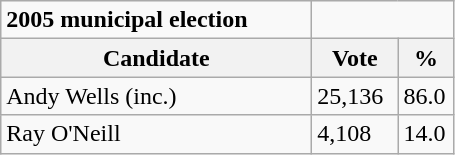<table class="wikitable">
<tr>
<td><strong>2005 municipal election</strong></td>
</tr>
<tr>
<th bgcolor="#DDDDFF" width="200px">Candidate</th>
<th bgcolor="#DDDDFF" width="50px">Vote</th>
<th bgcolor="#DDDDFF" width="30px">%</th>
</tr>
<tr>
<td>Andy Wells (inc.)</td>
<td>25,136</td>
<td>86.0</td>
</tr>
<tr>
<td>Ray O'Neill</td>
<td>4,108</td>
<td>14.0</td>
</tr>
</table>
